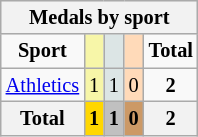<table class="wikitable" style=font-size:85%;float:center;text-align:center>
<tr style="background:#efefef;">
<th colspan=5><strong>Medals by sport</strong></th>
</tr>
<tr align=center>
<td><strong>Sport</strong></td>
<td bgcolor=#f7f6a8></td>
<td bgcolor=#dce5e5></td>
<td bgcolor=#ffdab9></td>
<td><strong>Total</strong></td>
</tr>
<tr align=center>
<td><a href='#'>Athletics</a></td>
<td style="background:#F7F6A8;">1</td>
<td style="background:#DCE5E5;">1</td>
<td style="background:#FFDAB9;">0</td>
<td><strong>2</strong></td>
</tr>
<tr align=center>
<th><strong>Total</strong></th>
<th style="background:gold;"><strong>1</strong></th>
<th style="background:silver;"><strong>1</strong></th>
<th style="background:#c96;"><strong>0</strong></th>
<th><strong>2</strong></th>
</tr>
</table>
